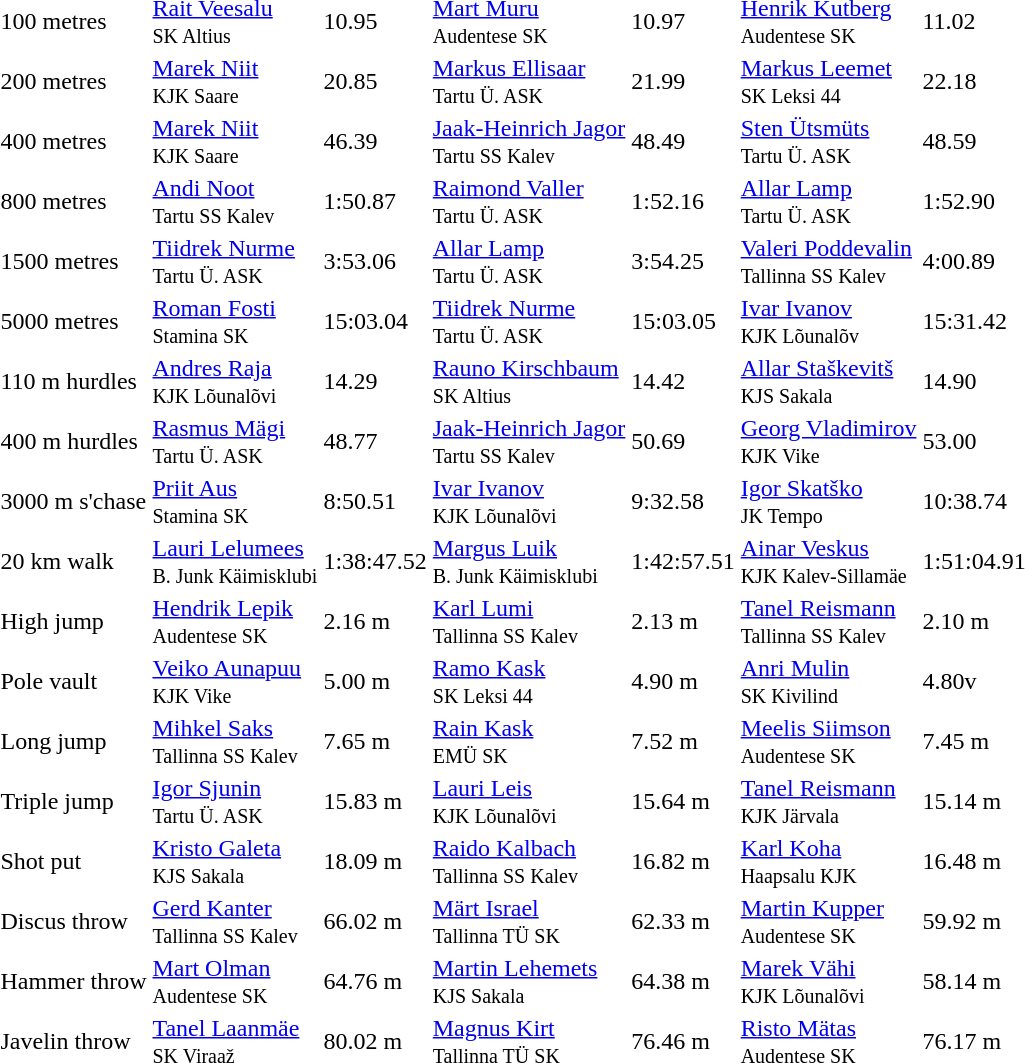<table>
<tr>
<td>100 metres</td>
<td><a href='#'>Rait Veesalu</a><br><small>SK Altius</small></td>
<td>10.95</td>
<td><a href='#'>Mart Muru</a><br><small>Audentese SK</small></td>
<td>10.97</td>
<td><a href='#'>Henrik Kutberg</a><br><small>Audentese SK</small></td>
<td>11.02</td>
</tr>
<tr>
<td>200 metres</td>
<td><a href='#'>Marek Niit</a><br><small>KJK Saare</small></td>
<td>20.85</td>
<td><a href='#'>Markus Ellisaar</a><br><small>Tartu Ü. ASK</small></td>
<td>21.99</td>
<td><a href='#'>Markus Leemet</a><br><small>SK Leksi 44</small></td>
<td>22.18</td>
</tr>
<tr>
<td>400 metres</td>
<td><a href='#'>Marek Niit</a><br><small>KJK Saare</small></td>
<td>46.39</td>
<td><a href='#'>Jaak-Heinrich Jagor</a><br><small>Tartu SS Kalev</small></td>
<td>48.49</td>
<td><a href='#'>Sten Ütsmüts</a><br><small>Tartu Ü. ASK</small></td>
<td>48.59</td>
</tr>
<tr>
<td>800 metres</td>
<td><a href='#'>Andi Noot</a><br><small>Tartu SS Kalev</small></td>
<td>1:50.87</td>
<td><a href='#'>Raimond Valler</a><br><small>Tartu Ü. ASK</small></td>
<td>1:52.16</td>
<td><a href='#'>Allar Lamp</a><br><small>Tartu Ü. ASK</small></td>
<td>1:52.90</td>
</tr>
<tr>
<td>1500 metres</td>
<td><a href='#'>Tiidrek Nurme</a><br><small>Tartu Ü. ASK</small></td>
<td>3:53.06</td>
<td><a href='#'>Allar Lamp</a><br><small>Tartu Ü. ASK</small></td>
<td>3:54.25</td>
<td><a href='#'>Valeri Poddevalin</a><br><small>Tallinna SS Kalev</small></td>
<td>4:00.89</td>
</tr>
<tr>
<td>5000 metres</td>
<td><a href='#'>Roman Fosti</a><br><small>Stamina SK</small></td>
<td>15:03.04</td>
<td><a href='#'>Tiidrek Nurme</a><br><small>Tartu Ü. ASK</small></td>
<td>15:03.05</td>
<td><a href='#'>Ivar Ivanov</a><br><small>KJK Lõunalõv</small></td>
<td>15:31.42</td>
</tr>
<tr>
<td>110 m hurdles</td>
<td><a href='#'>Andres Raja</a><br><small>KJK Lõunalõvi</small></td>
<td>14.29</td>
<td><a href='#'>Rauno Kirschbaum</a><br><small>SK Altius</small></td>
<td>14.42</td>
<td><a href='#'>Allar Staškevitš</a><br><small>KJS Sakala</small></td>
<td>14.90</td>
</tr>
<tr>
<td>400 m hurdles</td>
<td><a href='#'>Rasmus Mägi</a><br><small>Tartu Ü. ASK</small></td>
<td>48.77 </td>
<td><a href='#'>Jaak-Heinrich Jagor</a><br><small>Tartu SS Kalev</small></td>
<td>50.69</td>
<td><a href='#'>Georg Vladimirov</a><br><small>KJK Vike</small></td>
<td>53.00</td>
</tr>
<tr>
<td>3000 m s'chase</td>
<td><a href='#'>Priit Aus</a><br><small>Stamina SK</small></td>
<td>8:50.51</td>
<td><a href='#'>Ivar Ivanov</a><br><small>KJK Lõunalõvi</small></td>
<td>9:32.58</td>
<td><a href='#'>Igor Skatško</a><br><small>JK Tempo</small></td>
<td>10:38.74</td>
</tr>
<tr>
<td>20 km walk</td>
<td><a href='#'>Lauri Lelumees</a><br><small>B. Junk Käimisklubi</small></td>
<td>1:38:47.52</td>
<td><a href='#'>Margus Luik</a><br><small>B. Junk Käimisklubi</small></td>
<td>1:42:57.51</td>
<td><a href='#'>Ainar Veskus</a><br><small>KJK Kalev-Sillamäe</small></td>
<td>1:51:04.91</td>
</tr>
<tr>
<td>High jump</td>
<td><a href='#'>Hendrik Lepik</a><br><small>Audentese SK</small></td>
<td>2.16 m</td>
<td><a href='#'>Karl Lumi</a><br><small>Tallinna SS Kalev</small></td>
<td>2.13 m</td>
<td><a href='#'>Tanel Reismann</a><br><small>Tallinna SS Kalev</small></td>
<td>2.10 m</td>
</tr>
<tr>
<td>Pole vault</td>
<td><a href='#'>Veiko Aunapuu</a><br><small>KJK Vike</small></td>
<td>5.00 m</td>
<td><a href='#'>Ramo Kask</a><br><small>SK Leksi 44</small></td>
<td>4.90 m</td>
<td><a href='#'>Anri Mulin</a><br><small>SK Kivilind</small></td>
<td>4.80v</td>
</tr>
<tr>
<td>Long jump</td>
<td><a href='#'>Mihkel Saks</a><br><small>Tallinna SS Kalev</small></td>
<td>7.65 m</td>
<td><a href='#'>Rain Kask</a><br><small>EMÜ SK</small></td>
<td>7.52 m</td>
<td><a href='#'>Meelis Siimson</a><br><small>Audentese SK</small></td>
<td>7.45 m</td>
</tr>
<tr>
<td>Triple jump</td>
<td><a href='#'>Igor Sjunin</a><br><small>Tartu Ü. ASK</small></td>
<td>15.83 m</td>
<td><a href='#'>Lauri Leis</a><br><small>KJK Lõunalõvi</small></td>
<td>15.64 m</td>
<td><a href='#'>Tanel Reismann</a><br><small>KJK Järvala</small></td>
<td>15.14 m</td>
</tr>
<tr>
<td>Shot put</td>
<td><a href='#'>Kristo Galeta</a><br><small>KJS Sakala</small></td>
<td>18.09 m</td>
<td><a href='#'>Raido Kalbach</a><br><small>Tallinna SS Kalev</small></td>
<td>16.82 m</td>
<td><a href='#'>Karl Koha</a><br><small>Haapsalu KJK</small></td>
<td>16.48 m</td>
</tr>
<tr>
<td>Discus throw</td>
<td><a href='#'>Gerd Kanter</a><br><small>Tallinna SS Kalev</small></td>
<td>66.02 m</td>
<td><a href='#'>Märt Israel</a><br><small>Tallinna TÜ SK</small></td>
<td>62.33 m</td>
<td><a href='#'>Martin Kupper</a><br><small>Audentese SK</small></td>
<td>59.92 m</td>
</tr>
<tr>
<td>Hammer throw</td>
<td><a href='#'>Mart Olman</a><br><small>Audentese SK</small></td>
<td>64.76 m</td>
<td><a href='#'>Martin Lehemets</a><br><small>KJS Sakala</small></td>
<td>64.38 m</td>
<td><a href='#'>Marek Vähi</a><br><small>KJK Lõunalõvi</small></td>
<td>58.14 m</td>
</tr>
<tr>
<td>Javelin throw</td>
<td><a href='#'>Tanel Laanmäe</a><br><small>SK Viraaž</small></td>
<td>80.02 m</td>
<td><a href='#'>Magnus Kirt</a><br><small>Tallinna TÜ SK</small></td>
<td>76.46 m</td>
<td><a href='#'>Risto Mätas</a><br><small>Audentese SK</small></td>
<td>76.17 m</td>
</tr>
</table>
